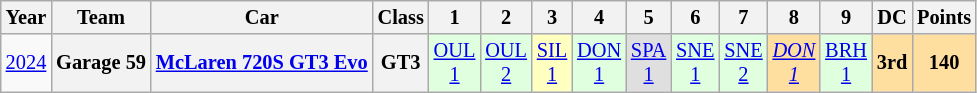<table class="wikitable" style="text-align:center; font-size:85%">
<tr>
<th>Year</th>
<th>Team</th>
<th>Car</th>
<th>Class</th>
<th>1</th>
<th>2</th>
<th>3</th>
<th>4</th>
<th>5</th>
<th>6</th>
<th>7</th>
<th>8</th>
<th>9</th>
<th>DC</th>
<th>Points</th>
</tr>
<tr>
<td><a href='#'>2024</a></td>
<th>Garage 59</th>
<th><a href='#'>McLaren 720S GT3 Evo</a></th>
<th>GT3</th>
<td style="background:#DFFFDF;"><a href='#'>OUL<br>1</a><br></td>
<td style="background:#DFFFDF;"><a href='#'>OUL<br>2</a><br></td>
<td style="background:#FFFFBF;"><a href='#'>SIL<br>1</a><br></td>
<td style="background:#DFFFDF;"><a href='#'>DON<br>1</a><br></td>
<td style="background:#DFDFDF;"><a href='#'>SPA<br>1</a><br></td>
<td style="background:#DFFFDF;"><a href='#'>SNE<br>1</a><br></td>
<td style="background:#DFFFDF;"><a href='#'>SNE<br>2</a><br></td>
<td style="background:#FFDF9F;"><em><a href='#'>DON<br>1</a></em><br></td>
<td style="background:#DFFFDF;"><a href='#'>BRH<br>1</a><br></td>
<th style="background:#FFDF9F;">3rd</th>
<th style="background:#FFDF9F;">140</th>
</tr>
</table>
